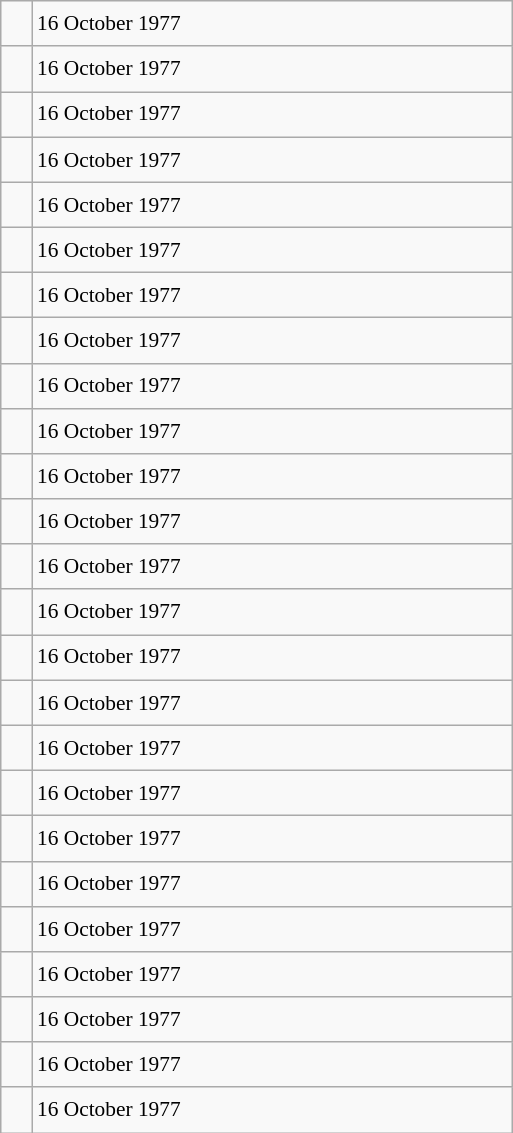<table class="wikitable" style="font-size: 89%; float: left; width: 24em; margin-right: 1em; line-height: 1.65em">
<tr>
<td></td>
<td>16 October 1977</td>
</tr>
<tr>
<td></td>
<td>16 October 1977</td>
</tr>
<tr>
<td></td>
<td>16 October 1977</td>
</tr>
<tr>
<td></td>
<td>16 October 1977</td>
</tr>
<tr>
<td></td>
<td>16 October 1977</td>
</tr>
<tr>
<td></td>
<td>16 October 1977</td>
</tr>
<tr>
<td></td>
<td>16 October 1977</td>
</tr>
<tr>
<td></td>
<td>16 October 1977</td>
</tr>
<tr>
<td></td>
<td>16 October 1977</td>
</tr>
<tr>
<td></td>
<td>16 October 1977</td>
</tr>
<tr>
<td></td>
<td>16 October 1977</td>
</tr>
<tr>
<td></td>
<td>16 October 1977</td>
</tr>
<tr>
<td></td>
<td>16 October 1977</td>
</tr>
<tr>
<td></td>
<td>16 October 1977</td>
</tr>
<tr>
<td></td>
<td>16 October 1977</td>
</tr>
<tr>
<td></td>
<td>16 October 1977</td>
</tr>
<tr>
<td></td>
<td>16 October 1977</td>
</tr>
<tr>
<td></td>
<td>16 October 1977</td>
</tr>
<tr>
<td></td>
<td>16 October 1977</td>
</tr>
<tr>
<td></td>
<td>16 October 1977</td>
</tr>
<tr>
<td></td>
<td>16 October 1977</td>
</tr>
<tr>
<td></td>
<td>16 October 1977</td>
</tr>
<tr>
<td></td>
<td>16 October 1977</td>
</tr>
<tr>
<td></td>
<td>16 October 1977</td>
</tr>
<tr>
<td></td>
<td>16 October 1977</td>
</tr>
</table>
